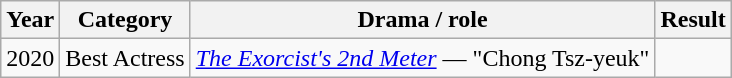<table class="wikitable sortable">
<tr>
<th>Year</th>
<th>Category</th>
<th>Drama / role</th>
<th>Result</th>
</tr>
<tr>
<td>2020</td>
<td>Best Actress</td>
<td><em><a href='#'>The Exorcist's 2nd Meter</a></em> — "Chong Tsz-yeuk"</td>
<td></td>
</tr>
</table>
